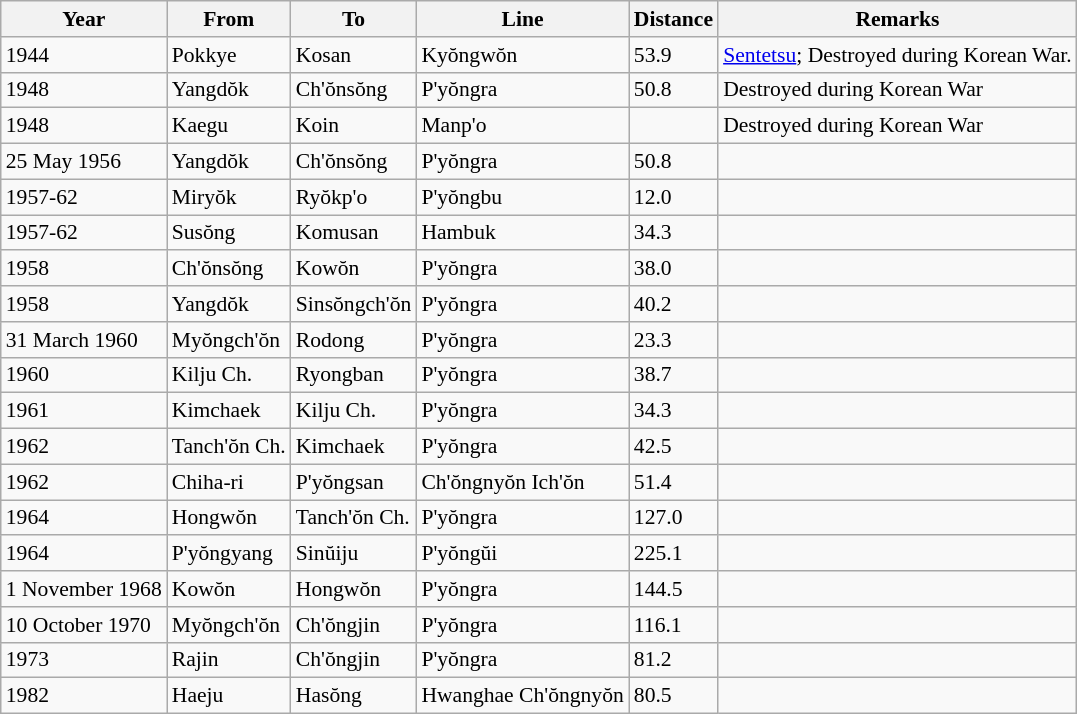<table class="wikitable" style="font-size:90%;">
<tr>
<th>Year</th>
<th>From</th>
<th>To</th>
<th>Line</th>
<th>Distance</th>
<th>Remarks</th>
</tr>
<tr>
<td>1944</td>
<td>Pokkye</td>
<td>Kosan</td>
<td>Kyŏngwŏn</td>
<td>53.9</td>
<td><a href='#'>Sentetsu</a>; Destroyed during Korean War.</td>
</tr>
<tr>
<td>1948</td>
<td>Yangdŏk</td>
<td>Ch'ŏnsŏng</td>
<td>P'yŏngra</td>
<td>50.8</td>
<td>Destroyed during Korean War</td>
</tr>
<tr>
<td>1948</td>
<td>Kaegu</td>
<td>Koin</td>
<td>Manp'o</td>
<td></td>
<td>Destroyed during Korean War</td>
</tr>
<tr>
<td>25 May 1956</td>
<td>Yangdŏk</td>
<td>Ch'ŏnsŏng</td>
<td>P'yŏngra</td>
<td>50.8</td>
<td></td>
</tr>
<tr>
<td>1957-62</td>
<td>Miryŏk</td>
<td>Ryŏkp'o</td>
<td>P'yŏngbu</td>
<td>12.0</td>
<td></td>
</tr>
<tr>
<td>1957-62</td>
<td>Susŏng</td>
<td>Komusan</td>
<td>Hambuk</td>
<td>34.3</td>
<td></td>
</tr>
<tr>
<td>1958</td>
<td>Ch'ŏnsŏng</td>
<td>Kowŏn</td>
<td>P'yŏngra</td>
<td>38.0</td>
<td></td>
</tr>
<tr>
<td>1958</td>
<td>Yangdŏk</td>
<td>Sinsŏngch'ŏn</td>
<td>P'yŏngra</td>
<td>40.2</td>
<td></td>
</tr>
<tr>
<td>31 March 1960</td>
<td>Myŏngch'ŏn</td>
<td>Rodong</td>
<td>P'yŏngra</td>
<td>23.3</td>
</tr>
<tr>
<td>1960</td>
<td>Kilju Ch.</td>
<td>Ryongban</td>
<td>P'yŏngra</td>
<td>38.7</td>
<td></td>
</tr>
<tr>
<td>1961</td>
<td>Kimchaek</td>
<td>Kilju Ch.</td>
<td>P'yŏngra</td>
<td>34.3</td>
<td></td>
</tr>
<tr>
<td>1962</td>
<td>Tanch'ŏn Ch.</td>
<td>Kimchaek</td>
<td>P'yŏngra</td>
<td>42.5</td>
<td></td>
</tr>
<tr>
<td>1962</td>
<td>Chiha-ri</td>
<td>P'yŏngsan</td>
<td>Ch'ŏngnyŏn Ich'ŏn</td>
<td>51.4</td>
<td></td>
</tr>
<tr>
<td>1964</td>
<td>Hongwŏn</td>
<td>Tanch'ŏn Ch.</td>
<td>P'yŏngra</td>
<td>127.0</td>
<td></td>
</tr>
<tr>
<td>1964</td>
<td>P'yŏngyang</td>
<td>Sinŭiju</td>
<td>P'yŏngŭi</td>
<td>225.1</td>
<td></td>
</tr>
<tr>
<td>1 November 1968</td>
<td>Kowŏn</td>
<td>Hongwŏn</td>
<td>P'yŏngra</td>
<td>144.5</td>
<td></td>
</tr>
<tr>
<td>10 October 1970</td>
<td>Myŏngch'ŏn</td>
<td>Ch'ŏngjin</td>
<td>P'yŏngra</td>
<td>116.1</td>
<td></td>
</tr>
<tr>
<td>1973</td>
<td>Rajin</td>
<td>Ch'ŏngjin</td>
<td>P'yŏngra</td>
<td>81.2</td>
<td></td>
</tr>
<tr>
<td>1982</td>
<td>Haeju</td>
<td>Hasŏng</td>
<td>Hwanghae Ch'ŏngnyŏn</td>
<td>80.5</td>
<td></td>
</tr>
</table>
